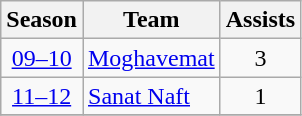<table class="wikitable" style="text-align: center;">
<tr>
<th>Season</th>
<th>Team</th>
<th>Assists</th>
</tr>
<tr>
<td><a href='#'>09–10</a></td>
<td align="left"><a href='#'>Moghavemat</a></td>
<td>3</td>
</tr>
<tr>
<td><a href='#'>11–12</a></td>
<td align="left"><a href='#'>Sanat Naft</a></td>
<td>1</td>
</tr>
<tr>
</tr>
</table>
